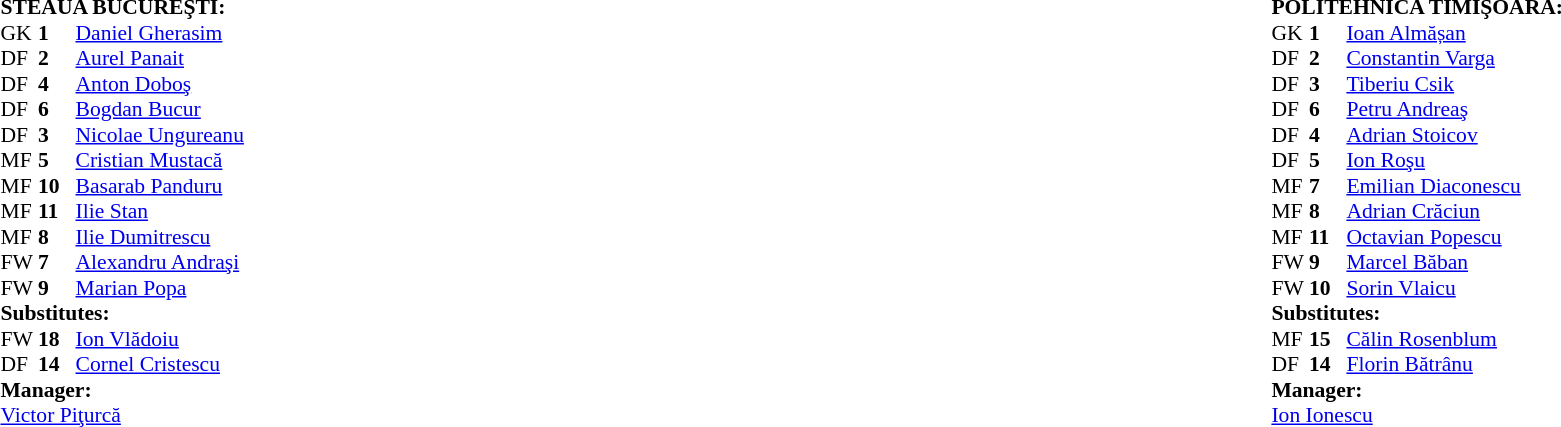<table width="100%">
<tr>
<td valign="top" width="50%"><br><table style="font-size: 90%" cellspacing="0" cellpadding="0">
<tr>
<td colspan="4"><strong>STEAUA BUCUREŞTI:</strong></td>
</tr>
<tr>
<th width=25></th>
<th width=25></th>
</tr>
<tr>
<td>GK</td>
<td><strong>1</strong></td>
<td> <a href='#'>Daniel Gherasim</a></td>
</tr>
<tr>
<td>DF</td>
<td><strong>2</strong></td>
<td> <a href='#'>Aurel Panait</a></td>
</tr>
<tr>
<td>DF</td>
<td><strong>4</strong></td>
<td> <a href='#'>Anton Doboş</a></td>
</tr>
<tr>
<td>DF</td>
<td><strong>6</strong></td>
<td> <a href='#'>Bogdan Bucur</a></td>
</tr>
<tr>
<td>DF</td>
<td><strong>3</strong></td>
<td> <a href='#'>Nicolae Ungureanu</a></td>
<td></td>
<td></td>
</tr>
<tr>
<td>MF</td>
<td><strong>5</strong></td>
<td> <a href='#'>Cristian Mustacă</a></td>
</tr>
<tr>
<td>MF</td>
<td><strong>10</strong></td>
<td> <a href='#'>Basarab Panduru</a></td>
</tr>
<tr>
<td>MF</td>
<td><strong>11</strong></td>
<td> <a href='#'>Ilie Stan</a></td>
</tr>
<tr>
<td>MF</td>
<td><strong>8</strong></td>
<td> <a href='#'>Ilie Dumitrescu</a></td>
</tr>
<tr>
<td>FW</td>
<td><strong>7</strong></td>
<td> <a href='#'>Alexandru Andraşi</a></td>
</tr>
<tr>
<td>FW</td>
<td><strong>9</strong></td>
<td> <a href='#'>Marian Popa</a></td>
<td></td>
<td></td>
</tr>
<tr>
<td colspan=3><strong>Substitutes:</strong></td>
</tr>
<tr>
<td>FW</td>
<td><strong>18</strong></td>
<td> <a href='#'>Ion Vlădoiu</a></td>
<td></td>
<td></td>
</tr>
<tr>
<td>DF</td>
<td><strong>14</strong></td>
<td> <a href='#'>Cornel Cristescu</a></td>
<td></td>
<td></td>
</tr>
<tr>
<td colspan=3><strong>Manager:</strong></td>
</tr>
<tr>
<td colspan=4> <a href='#'>Victor Piţurcă</a></td>
</tr>
</table>
</td>
<td><br><table style="font-size: 90%" cellspacing="0" cellpadding="0" align=center>
<tr>
<td colspan="4"><strong>POLITEHNICA TIMIŞOARA:</strong></td>
</tr>
<tr>
<th width=25></th>
<th width=25></th>
</tr>
<tr>
<td>GK</td>
<td><strong>1</strong></td>
<td> <a href='#'>Ioan Almășan</a></td>
</tr>
<tr>
<td>DF</td>
<td><strong>2</strong></td>
<td> <a href='#'>Constantin Varga</a></td>
</tr>
<tr>
<td>DF</td>
<td><strong>3</strong></td>
<td> <a href='#'>Tiberiu Csik</a></td>
</tr>
<tr>
<td>DF</td>
<td><strong>6</strong></td>
<td> <a href='#'>Petru Andreaş</a></td>
</tr>
<tr>
<td>DF</td>
<td><strong>4</strong></td>
<td> <a href='#'>Adrian Stoicov</a></td>
</tr>
<tr>
<td>DF</td>
<td><strong>5</strong></td>
<td> <a href='#'>Ion Roşu</a></td>
</tr>
<tr>
<td>MF</td>
<td><strong>7</strong></td>
<td> <a href='#'>Emilian Diaconescu</a></td>
</tr>
<tr>
<td>MF</td>
<td><strong>8</strong></td>
<td> <a href='#'>Adrian Crăciun</a></td>
</tr>
<tr>
<td>MF</td>
<td><strong>11</strong></td>
<td> <a href='#'>Octavian Popescu</a></td>
<td></td>
<td></td>
</tr>
<tr>
<td>FW</td>
<td><strong>9</strong></td>
<td> <a href='#'>Marcel Băban</a></td>
</tr>
<tr>
<td>FW</td>
<td><strong>10</strong></td>
<td> <a href='#'>Sorin Vlaicu</a></td>
<td></td>
<td></td>
</tr>
<tr>
<td colspan=3><strong>Substitutes:</strong></td>
</tr>
<tr>
<td>MF</td>
<td><strong>15</strong></td>
<td> <a href='#'>Călin Rosenblum</a></td>
<td></td>
<td></td>
</tr>
<tr>
<td>DF</td>
<td><strong>14</strong></td>
<td> <a href='#'>Florin Bătrânu</a></td>
<td></td>
<td></td>
</tr>
<tr>
<td colspan=3><strong>Manager:</strong></td>
</tr>
<tr>
<td colspan=4> <a href='#'>Ion Ionescu</a></td>
</tr>
</table>
</td>
</tr>
<tr>
</tr>
</table>
